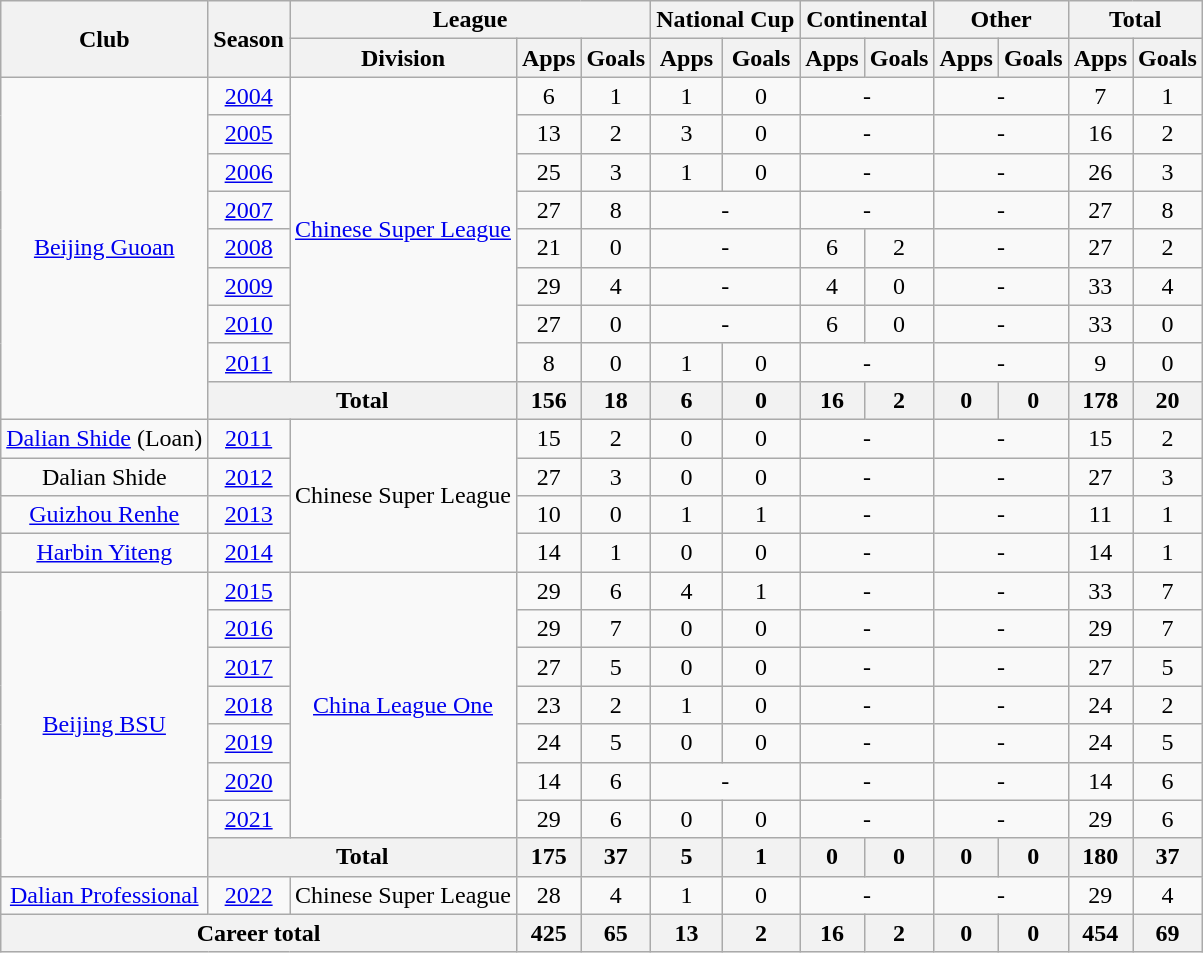<table class="wikitable" style="text-align: center">
<tr>
<th rowspan="2">Club</th>
<th rowspan="2">Season</th>
<th colspan="3">League</th>
<th colspan="2">National Cup</th>
<th colspan="2">Continental</th>
<th colspan="2">Other</th>
<th colspan="2">Total</th>
</tr>
<tr>
<th>Division</th>
<th>Apps</th>
<th>Goals</th>
<th>Apps</th>
<th>Goals</th>
<th>Apps</th>
<th>Goals</th>
<th>Apps</th>
<th>Goals</th>
<th>Apps</th>
<th>Goals</th>
</tr>
<tr>
<td rowspan=9><a href='#'>Beijing Guoan</a></td>
<td><a href='#'>2004</a></td>
<td rowspan=8><a href='#'>Chinese Super League</a></td>
<td>6</td>
<td>1</td>
<td>1</td>
<td>0</td>
<td colspan="2">-</td>
<td colspan="2">-</td>
<td>7</td>
<td>1</td>
</tr>
<tr>
<td><a href='#'>2005</a></td>
<td>13</td>
<td>2</td>
<td>3</td>
<td>0</td>
<td colspan="2">-</td>
<td colspan="2">-</td>
<td>16</td>
<td>2</td>
</tr>
<tr>
<td><a href='#'>2006</a></td>
<td>25</td>
<td>3</td>
<td>1</td>
<td>0</td>
<td colspan="2">-</td>
<td colspan="2">-</td>
<td>26</td>
<td>3</td>
</tr>
<tr>
<td><a href='#'>2007</a></td>
<td>27</td>
<td>8</td>
<td colspan="2">-</td>
<td colspan="2">-</td>
<td colspan="2">-</td>
<td>27</td>
<td>8</td>
</tr>
<tr>
<td><a href='#'>2008</a></td>
<td>21</td>
<td>0</td>
<td colspan="2">-</td>
<td>6</td>
<td>2</td>
<td colspan="2">-</td>
<td>27</td>
<td>2</td>
</tr>
<tr>
<td><a href='#'>2009</a></td>
<td>29</td>
<td>4</td>
<td colspan="2">-</td>
<td>4</td>
<td>0</td>
<td colspan="2">-</td>
<td>33</td>
<td>4</td>
</tr>
<tr>
<td><a href='#'>2010</a></td>
<td>27</td>
<td>0</td>
<td colspan="2">-</td>
<td>6</td>
<td>0</td>
<td colspan="2">-</td>
<td>33</td>
<td>0</td>
</tr>
<tr>
<td><a href='#'>2011</a></td>
<td>8</td>
<td>0</td>
<td>1</td>
<td>0</td>
<td colspan="2">-</td>
<td colspan="2">-</td>
<td>9</td>
<td>0</td>
</tr>
<tr>
<th colspan="2"><strong>Total</strong></th>
<th>156</th>
<th>18</th>
<th>6</th>
<th>0</th>
<th>16</th>
<th>2</th>
<th>0</th>
<th>0</th>
<th>178</th>
<th>20</th>
</tr>
<tr>
<td><a href='#'>Dalian Shide</a> (Loan)</td>
<td><a href='#'>2011</a></td>
<td rowspan=4>Chinese Super League</td>
<td>15</td>
<td>2</td>
<td>0</td>
<td>0</td>
<td colspan="2">-</td>
<td colspan="2">-</td>
<td>15</td>
<td>2</td>
</tr>
<tr>
<td>Dalian Shide</td>
<td><a href='#'>2012</a></td>
<td>27</td>
<td>3</td>
<td>0</td>
<td>0</td>
<td colspan="2">-</td>
<td colspan="2">-</td>
<td>27</td>
<td>3</td>
</tr>
<tr>
<td><a href='#'>Guizhou Renhe</a></td>
<td><a href='#'>2013</a></td>
<td>10</td>
<td>0</td>
<td>1</td>
<td>1</td>
<td colspan="2">-</td>
<td colspan="2">-</td>
<td>11</td>
<td>1</td>
</tr>
<tr>
<td><a href='#'>Harbin Yiteng</a></td>
<td><a href='#'>2014</a></td>
<td>14</td>
<td>1</td>
<td>0</td>
<td>0</td>
<td colspan="2">-</td>
<td colspan="2">-</td>
<td>14</td>
<td>1</td>
</tr>
<tr>
<td rowspan=8><a href='#'>Beijing BSU</a></td>
<td><a href='#'>2015</a></td>
<td rowspan=7><a href='#'>China League One</a></td>
<td>29</td>
<td>6</td>
<td>4</td>
<td>1</td>
<td colspan="2">-</td>
<td colspan="2">-</td>
<td>33</td>
<td>7</td>
</tr>
<tr>
<td><a href='#'>2016</a></td>
<td>29</td>
<td>7</td>
<td>0</td>
<td>0</td>
<td colspan="2">-</td>
<td colspan="2">-</td>
<td>29</td>
<td>7</td>
</tr>
<tr>
<td><a href='#'>2017</a></td>
<td>27</td>
<td>5</td>
<td>0</td>
<td>0</td>
<td colspan="2">-</td>
<td colspan="2">-</td>
<td>27</td>
<td>5</td>
</tr>
<tr>
<td><a href='#'>2018</a></td>
<td>23</td>
<td>2</td>
<td>1</td>
<td>0</td>
<td colspan="2">-</td>
<td colspan="2">-</td>
<td>24</td>
<td>2</td>
</tr>
<tr>
<td><a href='#'>2019</a></td>
<td>24</td>
<td>5</td>
<td>0</td>
<td>0</td>
<td colspan="2">-</td>
<td colspan="2">-</td>
<td>24</td>
<td>5</td>
</tr>
<tr>
<td><a href='#'>2020</a></td>
<td>14</td>
<td>6</td>
<td colspan="2">-</td>
<td colspan="2">-</td>
<td colspan="2">-</td>
<td>14</td>
<td>6</td>
</tr>
<tr>
<td><a href='#'>2021</a></td>
<td>29</td>
<td>6</td>
<td>0</td>
<td>0</td>
<td colspan="2">-</td>
<td colspan="2">-</td>
<td>29</td>
<td>6</td>
</tr>
<tr>
<th colspan="2"><strong>Total</strong></th>
<th>175</th>
<th>37</th>
<th>5</th>
<th>1</th>
<th>0</th>
<th>0</th>
<th>0</th>
<th>0</th>
<th>180</th>
<th>37</th>
</tr>
<tr>
<td><a href='#'>Dalian Professional</a></td>
<td><a href='#'>2022</a></td>
<td>Chinese Super League</td>
<td>28</td>
<td>4</td>
<td>1</td>
<td>0</td>
<td colspan="2">-</td>
<td colspan="2">-</td>
<td>29</td>
<td>4</td>
</tr>
<tr>
<th colspan=3>Career total</th>
<th>425</th>
<th>65</th>
<th>13</th>
<th>2</th>
<th>16</th>
<th>2</th>
<th>0</th>
<th>0</th>
<th>454</th>
<th>69</th>
</tr>
</table>
